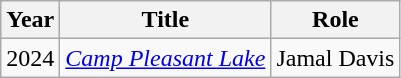<table class="wikitable">
<tr>
<th>Year</th>
<th>Title</th>
<th>Role</th>
</tr>
<tr>
<td>2024</td>
<td><em><a href='#'>Camp Pleasant Lake</a></td>
<td>Jamal Davis</td>
</tr>
</table>
